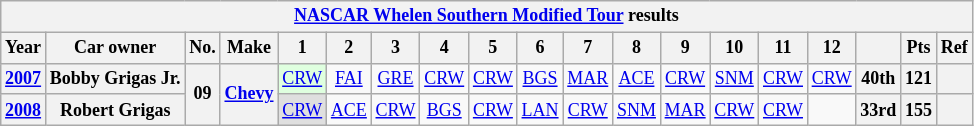<table class="wikitable" style="text-align:center; font-size:75%">
<tr>
<th colspan=21><a href='#'>NASCAR Whelen Southern Modified Tour</a> results</th>
</tr>
<tr>
<th>Year</th>
<th>Car owner</th>
<th>No.</th>
<th>Make</th>
<th>1</th>
<th>2</th>
<th>3</th>
<th>4</th>
<th>5</th>
<th>6</th>
<th>7</th>
<th>8</th>
<th>9</th>
<th>10</th>
<th>11</th>
<th>12</th>
<th></th>
<th>Pts</th>
<th>Ref</th>
</tr>
<tr>
<th><a href='#'>2007</a></th>
<th>Bobby Grigas Jr.</th>
<th rowspan=2>09</th>
<th rowspan=2><a href='#'>Chevy</a></th>
<td style="background:#DFFFDF"><a href='#'>CRW</a><br></td>
<td><a href='#'>FAI</a></td>
<td><a href='#'>GRE</a></td>
<td><a href='#'>CRW</a></td>
<td><a href='#'>CRW</a></td>
<td><a href='#'>BGS</a></td>
<td><a href='#'>MAR</a></td>
<td><a href='#'>ACE</a></td>
<td><a href='#'>CRW</a></td>
<td><a href='#'>SNM</a></td>
<td><a href='#'>CRW</a></td>
<td><a href='#'>CRW</a></td>
<th>40th</th>
<th>121</th>
<th></th>
</tr>
<tr>
<th><a href='#'>2008</a></th>
<th>Robert Grigas</th>
<td style="background:#DFDFDF;"><a href='#'>CRW</a><br></td>
<td><a href='#'>ACE</a></td>
<td><a href='#'>CRW</a></td>
<td><a href='#'>BGS</a></td>
<td><a href='#'>CRW</a></td>
<td><a href='#'>LAN</a></td>
<td><a href='#'>CRW</a></td>
<td><a href='#'>SNM</a></td>
<td><a href='#'>MAR</a></td>
<td><a href='#'>CRW</a></td>
<td><a href='#'>CRW</a></td>
<td></td>
<th>33rd</th>
<th>155</th>
<th></th>
</tr>
</table>
